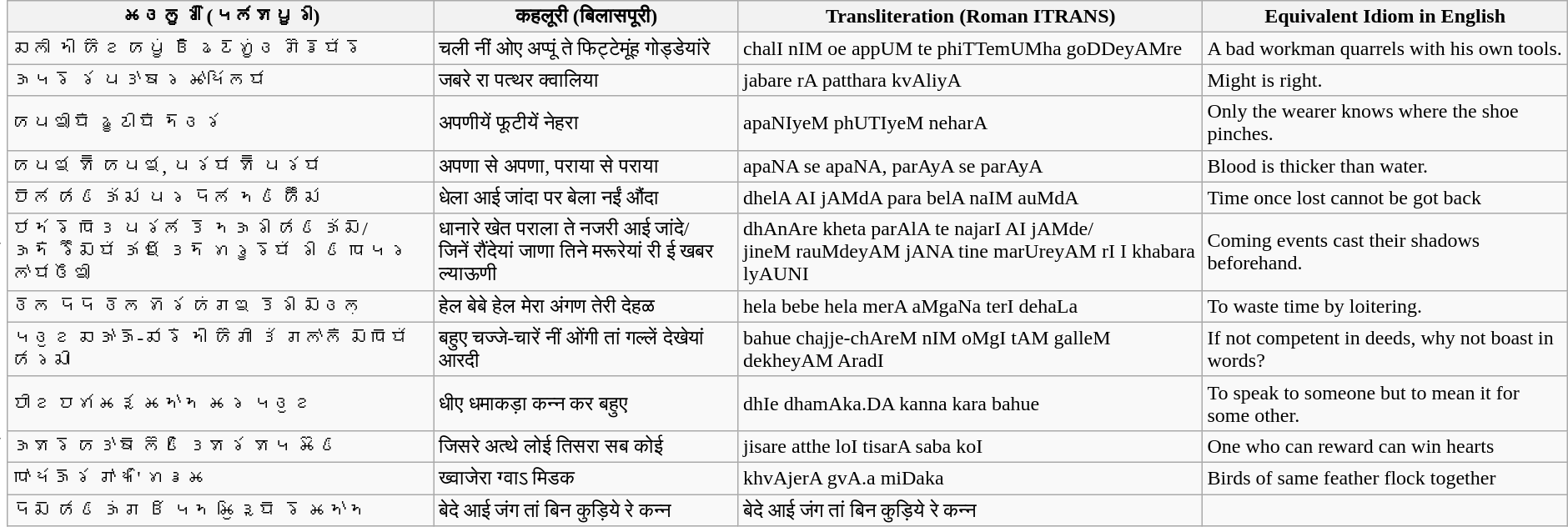<table class="wikitable">
<tr>
<th>𑚊𑚩𑚥𑚱𑚤𑚯 (𑚠𑚮𑚥𑚭𑚨𑚞𑚱𑚤𑚯)</th>
<th>कहलूरी (बिलासपूरी)</th>
<th>Transliteration (Roman ITRANS)</th>
<th>Equivalent Idiom in English</th>
</tr>
<tr>
<td>𑚏𑚥𑚯 𑚝𑚯𑚫 𑚈𑚆 𑚀𑚞𑚱𑚫 𑚙𑚲 𑚟𑚮𑚔𑚲𑚢𑚱𑚫𑚩 𑚌𑚴𑚖𑚲𑚣𑚭𑚫𑚤𑚲</td>
<td>चली नीं ओए अप्पूं ते फिट्टेमूंह गोड्डेयांरे</td>
<td>chalI nIM oe appUM te phiTTemUMha goDDeyAMre</td>
<td>A bad workman quarrels with his own tools.</td>
</tr>
<tr>
<td>𑚑𑚠𑚤𑚲 𑚤𑚭 𑚞𑚙𑚶𑚚𑚤 𑚊𑚶𑚦𑚭𑚥𑚮𑚣𑚭</td>
<td>जबरे रा पत्थर क्वालिया</td>
<td>jabare rA patthara kvAliyA</td>
<td>Might is right.</td>
</tr>
<tr>
<td>𑚀𑚞𑚘𑚯𑚣𑚲𑚫 𑚟𑚱𑚔𑚯𑚣𑚲𑚫 𑚝𑚲𑚩𑚤𑚭</td>
<td>अपणीयें फूटीयें नेहरा</td>
<td>apaNIyeM phUTIyeM neharA</td>
<td>Only the wearer knows where the shoe pinches.</td>
</tr>
<tr>
<td>𑚀𑚞𑚘𑚭 𑚨𑚳 𑚀𑚞𑚘𑚭, 𑚞𑚤𑚭𑚣𑚭 𑚨𑚳 𑚞𑚤𑚭𑚣𑚭</td>
<td>अपणा से अपणा, पराया से पराया</td>
<td>apaNA se apaNA, parAyA se parAyA</td>
<td>Blood is thicker than water.</td>
</tr>
<tr>
<td>𑚜𑚲𑚥𑚭 𑚁𑚃 𑚑𑚭𑚫𑚛𑚭 𑚞𑚤 𑚠𑚲𑚥𑚭 𑚝𑚃𑚫 𑚉𑚫𑚛𑚭</td>
<td>धेला आई जांदा पर बेला नईं औंदा</td>
<td>dhelA AI jAMdA para belA naIM auMdA</td>
<td>Time once lost cannot be got back</td>
</tr>
<tr>
<td>𑚜𑚭𑚝𑚭𑚤𑚲 𑚸𑚲𑚙 𑚞𑚤𑚭𑚥𑚭 𑚙𑚲 𑚝𑚑𑚤𑚯 𑚁𑚃 𑚑𑚭𑚫𑚛𑚲/<br>𑚑𑚮𑚝𑚲𑚫 𑚤𑚵𑚫𑚛𑚲𑚣𑚭𑚫 𑚑𑚭𑚘𑚭 𑚙𑚮𑚝𑚲 𑚢𑚤𑚱𑚤𑚲𑚣𑚭𑚫 𑚤𑚯 𑚃 𑚸𑚠𑚤 𑚥𑚶𑚣𑚭𑚅𑚘𑚯</td>
<td>धानारे खेत पराला ते नजरी आई जांदे/<br>जिनें रौंदेयां जाणा तिने मरूरेयां री ई खबर ल्याऊणी</td>
<td>dhAnAre kheta parAlA te najarI AI jAMde/<br>jineM rauMdeyAM jANA tine marUreyAM rI I khabara lyAUNI</td>
<td>Coming events cast their shadows beforehand.</td>
</tr>
<tr>
<td>𑚩𑚲𑚥 𑚠𑚲𑚠𑚲 𑚩𑚲𑚥 𑚢𑚲𑚤𑚭 𑚀𑚫𑚌𑚘 𑚙𑚲𑚤𑚯 𑚛𑚲𑚩𑚥𑚷</td>
<td>हेल बेबे हेल मेरा अंगण तेरी देहळ</td>
<td>hela bebe hela merA aMgaNa terI dehaLa</td>
<td>To waste time by loitering.</td>
</tr>
<tr>
<td>𑚠𑚩𑚰𑚆 𑚏𑚑𑚶𑚑𑚲-𑚏𑚭𑚤𑚲𑚫 𑚝𑚯𑚫 𑚈𑚫𑚌𑚯 𑚙𑚭𑚫 𑚌𑚥𑚶𑚥𑚲𑚫 𑚛𑚲𑚸𑚲𑚣𑚭𑚫 𑚁𑚤𑚛𑚯</td>
<td>बहुए चज्जे-चारें नीं ओंगी तां गल्लें देखेयां आरदी</td>
<td>bahue chajje-chAreM nIM oMgI tAM galleM dekheyAM AradI</td>
<td>If not competent in deeds, why not boast in words?</td>
</tr>
<tr>
<td>𑚜𑚯𑚆 𑚜𑚢𑚭𑚊𑚪𑚭 𑚊𑚝𑚶𑚝 𑚊𑚤 𑚠𑚩𑚰𑚆</td>
<td>धीए धमाकड़ा कन्न कर बहुए</td>
<td>dhIe dhamAka.DA kanna kara bahue</td>
<td>To speak to someone but to mean it for some other.</td>
</tr>
<tr>
<td>𑚑𑚮𑚨𑚤𑚲 𑚀𑚙𑚶𑚚𑚲 𑚥𑚴𑚃 𑚙𑚮𑚨𑚤𑚭 𑚨𑚠 𑚊𑚴𑚃</td>
<td>जिसरे अत्थे लोई तिसरा सब कोई</td>
<td>jisare atthe loI tisarA saba koI</td>
<td>One who can reward can win hearts</td>
</tr>
<tr>
<td>𑚸𑚶𑚦𑚭𑚑𑚲𑚤𑚭 𑚌𑚶𑚦𑚭' 𑚢𑚮𑚖𑚊</td>
<td>ख्वाजेरा ग्वाऽ मिडक</td>
<td>khvAjerA gvA.a miDaka</td>
<td>Birds of same feather flock together</td>
</tr>
<tr>
<td>𑚠𑚲𑚛𑚲 𑚁𑚃 𑚑𑚫𑚌 𑚙𑚭𑚫 𑚠𑚮𑚝 𑚊𑚰𑚪𑚮𑚣𑚲 𑚤𑚲 𑚊𑚝𑚶𑚝</td>
<td>बेदे आई जंग तां बिन कुड़िये रे कन्न</td>
<td>बेदे आई जंग तां बिन कुड़िये रे कन्न</td>
<td></td>
</tr>
</table>
